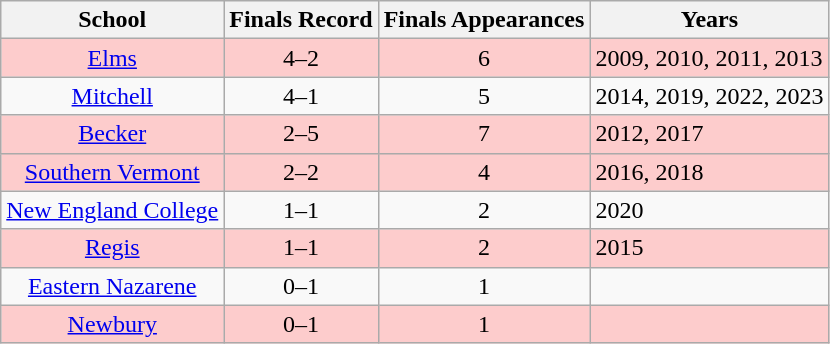<table class="wikitable sortable" style="text-align:center;">
<tr>
<th>School</th>
<th>Finals Record</th>
<th>Finals Appearances</th>
<th class=unsortable>Years</th>
</tr>
<tr bgcolor=#fdcccc>
<td><a href='#'>Elms</a></td>
<td>4–2</td>
<td>6</td>
<td align=left>2009, 2010, 2011, 2013</td>
</tr>
<tr>
<td><a href='#'>Mitchell</a></td>
<td>4–1</td>
<td>5</td>
<td align=left>2014, 2019, 2022, 2023</td>
</tr>
<tr bgcolor=#fdcccc>
<td><a href='#'>Becker</a></td>
<td>2–5</td>
<td>7</td>
<td align=left>2012, 2017</td>
</tr>
<tr bgcolor=#fdcccc>
<td><a href='#'>Southern Vermont</a></td>
<td>2–2</td>
<td>4</td>
<td align=left>2016, 2018</td>
</tr>
<tr>
<td><a href='#'>New England College</a></td>
<td>1–1</td>
<td>2</td>
<td align=left>2020</td>
</tr>
<tr bgcolor=#fdcccc>
<td><a href='#'>Regis</a></td>
<td>1–1</td>
<td>2</td>
<td align=left>2015</td>
</tr>
<tr>
<td><a href='#'>Eastern Nazarene</a></td>
<td>0–1</td>
<td>1</td>
<td align=left></td>
</tr>
<tr bgcolor=#fdcccc>
<td><a href='#'>Newbury</a></td>
<td>0–1</td>
<td>1</td>
<td align=left></td>
</tr>
</table>
